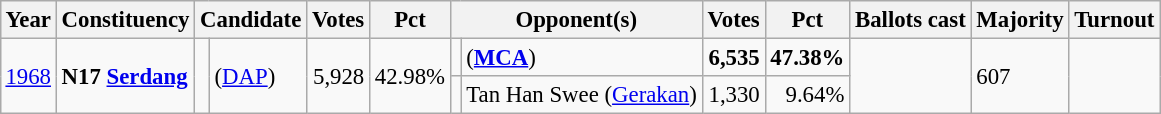<table class="wikitable" style="margin:0.5em ; font-size:95%">
<tr>
<th>Year</th>
<th>Constituency</th>
<th colspan=2>Candidate</th>
<th>Votes</th>
<th>Pct</th>
<th colspan=2>Opponent(s)</th>
<th>Votes</th>
<th>Pct</th>
<th>Ballots cast</th>
<th>Majority</th>
<th>Turnout</th>
</tr>
<tr>
<td rowspan=2><a href='#'>1968</a></td>
<td rowspan=2><strong>N17 <a href='#'>Serdang</a></strong></td>
<td rowspan=2 ></td>
<td rowspan=2> (<a href='#'>DAP</a>)</td>
<td rowspan=2 align="right">5,928</td>
<td rowspan=2>42.98%</td>
<td></td>
<td> (<a href='#'><strong>MCA</strong></a>)</td>
<td align="right"><strong>6,535</strong></td>
<td><strong>47.38%</strong></td>
<td rowspan=2></td>
<td rowspan=2>607</td>
<td rowspan=2></td>
</tr>
<tr>
<td bgcolor=></td>
<td>Tan Han Swee (<a href='#'>Gerakan</a>)</td>
<td align="right">1,330</td>
<td align="right">9.64%</td>
</tr>
</table>
